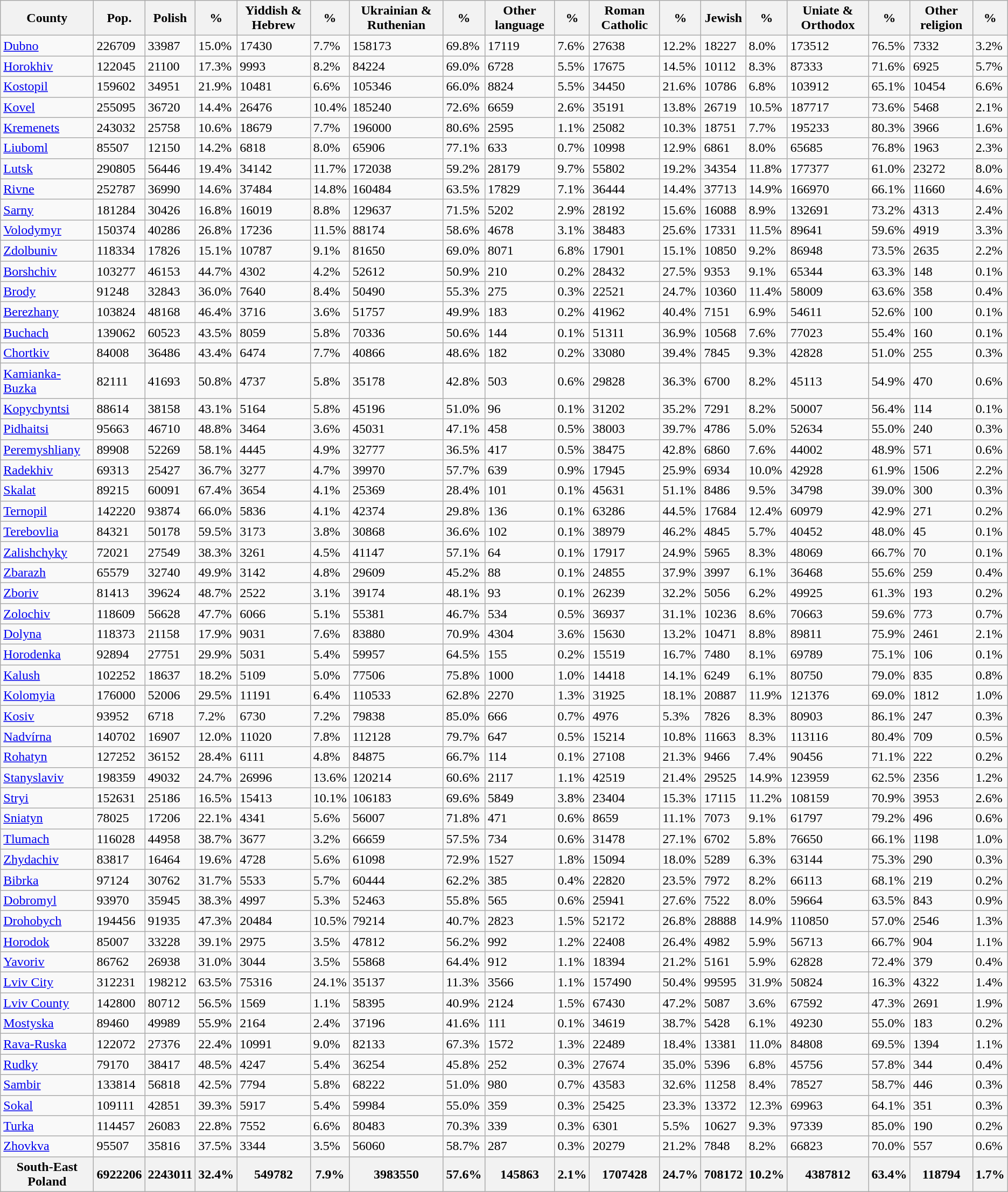<table class="wikitable sortable mw-collapsible">
<tr>
<th>County</th>
<th>Pop.</th>
<th>Polish</th>
<th>%</th>
<th>Yiddish & Hebrew</th>
<th>%</th>
<th>Ukrainian & Ruthenian</th>
<th>%</th>
<th>Other language<br></th>
<th>%</th>
<th>Roman Catholic</th>
<th>%</th>
<th>Jewish</th>
<th>%</th>
<th>Uniate & Orthodox</th>
<th>%</th>
<th>Other religion<br></th>
<th>%</th>
</tr>
<tr>
<td><a href='#'>Dubno</a></td>
<td>226709</td>
<td>33987</td>
<td>15.0%</td>
<td>17430</td>
<td>7.7%</td>
<td>158173</td>
<td>69.8%</td>
<td>17119</td>
<td>7.6%</td>
<td>27638</td>
<td>12.2%</td>
<td>18227</td>
<td>8.0%</td>
<td>173512</td>
<td>76.5%</td>
<td>7332</td>
<td>3.2%</td>
</tr>
<tr>
<td><a href='#'>Horokhiv</a></td>
<td>122045</td>
<td>21100</td>
<td>17.3%</td>
<td>9993</td>
<td>8.2%</td>
<td>84224</td>
<td>69.0%</td>
<td>6728</td>
<td>5.5%</td>
<td>17675</td>
<td>14.5%</td>
<td>10112</td>
<td>8.3%</td>
<td>87333</td>
<td>71.6%</td>
<td>6925</td>
<td>5.7%</td>
</tr>
<tr>
<td><a href='#'>Kostopil</a></td>
<td>159602</td>
<td>34951</td>
<td>21.9%</td>
<td>10481</td>
<td>6.6%</td>
<td>105346</td>
<td>66.0%</td>
<td>8824</td>
<td>5.5%</td>
<td>34450</td>
<td>21.6%</td>
<td>10786</td>
<td>6.8%</td>
<td>103912</td>
<td>65.1%</td>
<td>10454</td>
<td>6.6%</td>
</tr>
<tr>
<td><a href='#'>Kovel</a></td>
<td>255095</td>
<td>36720</td>
<td>14.4%</td>
<td>26476</td>
<td>10.4%</td>
<td>185240</td>
<td>72.6%</td>
<td>6659</td>
<td>2.6%</td>
<td>35191</td>
<td>13.8%</td>
<td>26719</td>
<td>10.5%</td>
<td>187717</td>
<td>73.6%</td>
<td>5468</td>
<td>2.1%</td>
</tr>
<tr>
<td><a href='#'>Kremenets</a></td>
<td>243032</td>
<td>25758</td>
<td>10.6%</td>
<td>18679</td>
<td>7.7%</td>
<td>196000</td>
<td>80.6%</td>
<td>2595</td>
<td>1.1%</td>
<td>25082</td>
<td>10.3%</td>
<td>18751</td>
<td>7.7%</td>
<td>195233</td>
<td>80.3%</td>
<td>3966</td>
<td>1.6%</td>
</tr>
<tr>
<td><a href='#'>Liuboml</a></td>
<td>85507</td>
<td>12150</td>
<td>14.2%</td>
<td>6818</td>
<td>8.0%</td>
<td>65906</td>
<td>77.1%</td>
<td>633</td>
<td>0.7%</td>
<td>10998</td>
<td>12.9%</td>
<td>6861</td>
<td>8.0%</td>
<td>65685</td>
<td>76.8%</td>
<td>1963</td>
<td>2.3%</td>
</tr>
<tr>
<td><a href='#'>Lutsk</a></td>
<td>290805</td>
<td>56446</td>
<td>19.4%</td>
<td>34142</td>
<td>11.7%</td>
<td>172038</td>
<td>59.2%</td>
<td>28179</td>
<td>9.7%</td>
<td>55802</td>
<td>19.2%</td>
<td>34354</td>
<td>11.8%</td>
<td>177377</td>
<td>61.0%</td>
<td>23272</td>
<td>8.0%</td>
</tr>
<tr>
<td><a href='#'>Rivne</a></td>
<td>252787</td>
<td>36990</td>
<td>14.6%</td>
<td>37484</td>
<td>14.8%</td>
<td>160484</td>
<td>63.5%</td>
<td>17829</td>
<td>7.1%</td>
<td>36444</td>
<td>14.4%</td>
<td>37713</td>
<td>14.9%</td>
<td>166970</td>
<td>66.1%</td>
<td>11660</td>
<td>4.6%</td>
</tr>
<tr>
<td><a href='#'>Sarny</a></td>
<td>181284</td>
<td>30426</td>
<td>16.8%</td>
<td>16019</td>
<td>8.8%</td>
<td>129637</td>
<td>71.5%</td>
<td>5202</td>
<td>2.9%</td>
<td>28192</td>
<td>15.6%</td>
<td>16088</td>
<td>8.9%</td>
<td>132691</td>
<td>73.2%</td>
<td>4313</td>
<td>2.4%</td>
</tr>
<tr>
<td><a href='#'>Volodymyr</a></td>
<td>150374</td>
<td>40286</td>
<td>26.8%</td>
<td>17236</td>
<td>11.5%</td>
<td>88174</td>
<td>58.6%</td>
<td>4678</td>
<td>3.1%</td>
<td>38483</td>
<td>25.6%</td>
<td>17331</td>
<td>11.5%</td>
<td>89641</td>
<td>59.6%</td>
<td>4919</td>
<td>3.3%</td>
</tr>
<tr>
<td><a href='#'>Zdolbuniv</a></td>
<td>118334</td>
<td>17826</td>
<td>15.1%</td>
<td>10787</td>
<td>9.1%</td>
<td>81650</td>
<td>69.0%</td>
<td>8071</td>
<td>6.8%</td>
<td>17901</td>
<td>15.1%</td>
<td>10850</td>
<td>9.2%</td>
<td>86948</td>
<td>73.5%</td>
<td>2635</td>
<td>2.2%</td>
</tr>
<tr>
<td><a href='#'>Borshchiv</a></td>
<td>103277</td>
<td>46153</td>
<td>44.7%</td>
<td>4302</td>
<td>4.2%</td>
<td>52612</td>
<td>50.9%</td>
<td>210</td>
<td>0.2%</td>
<td>28432</td>
<td>27.5%</td>
<td>9353</td>
<td>9.1%</td>
<td>65344</td>
<td>63.3%</td>
<td>148</td>
<td>0.1%</td>
</tr>
<tr>
<td><a href='#'>Brody</a></td>
<td>91248</td>
<td>32843</td>
<td>36.0%</td>
<td>7640</td>
<td>8.4%</td>
<td>50490</td>
<td>55.3%</td>
<td>275</td>
<td>0.3%</td>
<td>22521</td>
<td>24.7%</td>
<td>10360</td>
<td>11.4%</td>
<td>58009</td>
<td>63.6%</td>
<td>358</td>
<td>0.4%</td>
</tr>
<tr>
<td><a href='#'>Berezhany</a></td>
<td>103824</td>
<td>48168</td>
<td>46.4%</td>
<td>3716</td>
<td>3.6%</td>
<td>51757</td>
<td>49.9%</td>
<td>183</td>
<td>0.2%</td>
<td>41962</td>
<td>40.4%</td>
<td>7151</td>
<td>6.9%</td>
<td>54611</td>
<td>52.6%</td>
<td>100</td>
<td>0.1%</td>
</tr>
<tr>
<td><a href='#'>Buchach</a></td>
<td>139062</td>
<td>60523</td>
<td>43.5%</td>
<td>8059</td>
<td>5.8%</td>
<td>70336</td>
<td>50.6%</td>
<td>144</td>
<td>0.1%</td>
<td>51311</td>
<td>36.9%</td>
<td>10568</td>
<td>7.6%</td>
<td>77023</td>
<td>55.4%</td>
<td>160</td>
<td>0.1%</td>
</tr>
<tr>
<td><a href='#'>Chortkiv</a></td>
<td>84008</td>
<td>36486</td>
<td>43.4%</td>
<td>6474</td>
<td>7.7%</td>
<td>40866</td>
<td>48.6%</td>
<td>182</td>
<td>0.2%</td>
<td>33080</td>
<td>39.4%</td>
<td>7845</td>
<td>9.3%</td>
<td>42828</td>
<td>51.0%</td>
<td>255</td>
<td>0.3%</td>
</tr>
<tr>
<td><a href='#'>Kamianka-Buzka</a></td>
<td>82111</td>
<td>41693</td>
<td>50.8%</td>
<td>4737</td>
<td>5.8%</td>
<td>35178</td>
<td>42.8%</td>
<td>503</td>
<td>0.6%</td>
<td>29828</td>
<td>36.3%</td>
<td>6700</td>
<td>8.2%</td>
<td>45113</td>
<td>54.9%</td>
<td>470</td>
<td>0.6%</td>
</tr>
<tr>
<td><a href='#'>Kopychyntsi</a></td>
<td>88614</td>
<td>38158</td>
<td>43.1%</td>
<td>5164</td>
<td>5.8%</td>
<td>45196</td>
<td>51.0%</td>
<td>96</td>
<td>0.1%</td>
<td>31202</td>
<td>35.2%</td>
<td>7291</td>
<td>8.2%</td>
<td>50007</td>
<td>56.4%</td>
<td>114</td>
<td>0.1%</td>
</tr>
<tr>
<td><a href='#'>Pidhaitsi</a></td>
<td>95663</td>
<td>46710</td>
<td>48.8%</td>
<td>3464</td>
<td>3.6%</td>
<td>45031</td>
<td>47.1%</td>
<td>458</td>
<td>0.5%</td>
<td>38003</td>
<td>39.7%</td>
<td>4786</td>
<td>5.0%</td>
<td>52634</td>
<td>55.0%</td>
<td>240</td>
<td>0.3%</td>
</tr>
<tr>
<td><a href='#'>Peremyshliany</a></td>
<td>89908</td>
<td>52269</td>
<td>58.1%</td>
<td>4445</td>
<td>4.9%</td>
<td>32777</td>
<td>36.5%</td>
<td>417</td>
<td>0.5%</td>
<td>38475</td>
<td>42.8%</td>
<td>6860</td>
<td>7.6%</td>
<td>44002</td>
<td>48.9%</td>
<td>571</td>
<td>0.6%</td>
</tr>
<tr>
<td><a href='#'>Radekhiv</a></td>
<td>69313</td>
<td>25427</td>
<td>36.7%</td>
<td>3277</td>
<td>4.7%</td>
<td>39970</td>
<td>57.7%</td>
<td>639</td>
<td>0.9%</td>
<td>17945</td>
<td>25.9%</td>
<td>6934</td>
<td>10.0%</td>
<td>42928</td>
<td>61.9%</td>
<td>1506</td>
<td>2.2%</td>
</tr>
<tr>
<td><a href='#'>Skalat</a></td>
<td>89215</td>
<td>60091</td>
<td>67.4%</td>
<td>3654</td>
<td>4.1%</td>
<td>25369</td>
<td>28.4%</td>
<td>101</td>
<td>0.1%</td>
<td>45631</td>
<td>51.1%</td>
<td>8486</td>
<td>9.5%</td>
<td>34798</td>
<td>39.0%</td>
<td>300</td>
<td>0.3%</td>
</tr>
<tr>
<td><a href='#'>Ternopil</a></td>
<td>142220</td>
<td>93874</td>
<td>66.0%</td>
<td>5836</td>
<td>4.1%</td>
<td>42374</td>
<td>29.8%</td>
<td>136</td>
<td>0.1%</td>
<td>63286</td>
<td>44.5%</td>
<td>17684</td>
<td>12.4%</td>
<td>60979</td>
<td>42.9%</td>
<td>271</td>
<td>0.2%</td>
</tr>
<tr>
<td><a href='#'>Terebovlia</a></td>
<td>84321</td>
<td>50178</td>
<td>59.5%</td>
<td>3173</td>
<td>3.8%</td>
<td>30868</td>
<td>36.6%</td>
<td>102</td>
<td>0.1%</td>
<td>38979</td>
<td>46.2%</td>
<td>4845</td>
<td>5.7%</td>
<td>40452</td>
<td>48.0%</td>
<td>45</td>
<td>0.1%</td>
</tr>
<tr>
<td><a href='#'>Zalishchyky</a></td>
<td>72021</td>
<td>27549</td>
<td>38.3%</td>
<td>3261</td>
<td>4.5%</td>
<td>41147</td>
<td>57.1%</td>
<td>64</td>
<td>0.1%</td>
<td>17917</td>
<td>24.9%</td>
<td>5965</td>
<td>8.3%</td>
<td>48069</td>
<td>66.7%</td>
<td>70</td>
<td>0.1%</td>
</tr>
<tr>
<td><a href='#'>Zbarazh</a></td>
<td>65579</td>
<td>32740</td>
<td>49.9%</td>
<td>3142</td>
<td>4.8%</td>
<td>29609</td>
<td>45.2%</td>
<td>88</td>
<td>0.1%</td>
<td>24855</td>
<td>37.9%</td>
<td>3997</td>
<td>6.1%</td>
<td>36468</td>
<td>55.6%</td>
<td>259</td>
<td>0.4%</td>
</tr>
<tr>
<td><a href='#'>Zboriv</a></td>
<td>81413</td>
<td>39624</td>
<td>48.7%</td>
<td>2522</td>
<td>3.1%</td>
<td>39174</td>
<td>48.1%</td>
<td>93</td>
<td>0.1%</td>
<td>26239</td>
<td>32.2%</td>
<td>5056</td>
<td>6.2%</td>
<td>49925</td>
<td>61.3%</td>
<td>193</td>
<td>0.2%</td>
</tr>
<tr>
<td><a href='#'>Zolochiv</a></td>
<td>118609</td>
<td>56628</td>
<td>47.7%</td>
<td>6066</td>
<td>5.1%</td>
<td>55381</td>
<td>46.7%</td>
<td>534</td>
<td>0.5%</td>
<td>36937</td>
<td>31.1%</td>
<td>10236</td>
<td>8.6%</td>
<td>70663</td>
<td>59.6%</td>
<td>773</td>
<td>0.7%</td>
</tr>
<tr>
<td><a href='#'>Dolyna</a></td>
<td>118373</td>
<td>21158</td>
<td>17.9%</td>
<td>9031</td>
<td>7.6%</td>
<td>83880</td>
<td>70.9%</td>
<td>4304</td>
<td>3.6%</td>
<td>15630</td>
<td>13.2%</td>
<td>10471</td>
<td>8.8%</td>
<td>89811</td>
<td>75.9%</td>
<td>2461</td>
<td>2.1%</td>
</tr>
<tr>
<td><a href='#'>Horodenka</a></td>
<td>92894</td>
<td>27751</td>
<td>29.9%</td>
<td>5031</td>
<td>5.4%</td>
<td>59957</td>
<td>64.5%</td>
<td>155</td>
<td>0.2%</td>
<td>15519</td>
<td>16.7%</td>
<td>7480</td>
<td>8.1%</td>
<td>69789</td>
<td>75.1%</td>
<td>106</td>
<td>0.1%</td>
</tr>
<tr>
<td><a href='#'>Kalush</a></td>
<td>102252</td>
<td>18637</td>
<td>18.2%</td>
<td>5109</td>
<td>5.0%</td>
<td>77506</td>
<td>75.8%</td>
<td>1000</td>
<td>1.0%</td>
<td>14418</td>
<td>14.1%</td>
<td>6249</td>
<td>6.1%</td>
<td>80750</td>
<td>79.0%</td>
<td>835</td>
<td>0.8%</td>
</tr>
<tr>
<td><a href='#'>Kolomyia</a></td>
<td>176000</td>
<td>52006</td>
<td>29.5%</td>
<td>11191</td>
<td>6.4%</td>
<td>110533</td>
<td>62.8%</td>
<td>2270</td>
<td>1.3%</td>
<td>31925</td>
<td>18.1%</td>
<td>20887</td>
<td>11.9%</td>
<td>121376</td>
<td>69.0%</td>
<td>1812</td>
<td>1.0%</td>
</tr>
<tr>
<td><a href='#'>Kosiv</a></td>
<td>93952</td>
<td>6718</td>
<td>7.2%</td>
<td>6730</td>
<td>7.2%</td>
<td>79838</td>
<td>85.0%</td>
<td>666</td>
<td>0.7%</td>
<td>4976</td>
<td>5.3%</td>
<td>7826</td>
<td>8.3%</td>
<td>80903</td>
<td>86.1%</td>
<td>247</td>
<td>0.3%</td>
</tr>
<tr>
<td><a href='#'>Nadvírna</a></td>
<td>140702</td>
<td>16907</td>
<td>12.0%</td>
<td>11020</td>
<td>7.8%</td>
<td>112128</td>
<td>79.7%</td>
<td>647</td>
<td>0.5%</td>
<td>15214</td>
<td>10.8%</td>
<td>11663</td>
<td>8.3%</td>
<td>113116</td>
<td>80.4%</td>
<td>709</td>
<td>0.5%</td>
</tr>
<tr>
<td><a href='#'>Rohatyn</a></td>
<td>127252</td>
<td>36152</td>
<td>28.4%</td>
<td>6111</td>
<td>4.8%</td>
<td>84875</td>
<td>66.7%</td>
<td>114</td>
<td>0.1%</td>
<td>27108</td>
<td>21.3%</td>
<td>9466</td>
<td>7.4%</td>
<td>90456</td>
<td>71.1%</td>
<td>222</td>
<td>0.2%</td>
</tr>
<tr>
<td><a href='#'>Stanyslaviv</a></td>
<td>198359</td>
<td>49032</td>
<td>24.7%</td>
<td>26996</td>
<td>13.6%</td>
<td>120214</td>
<td>60.6%</td>
<td>2117</td>
<td>1.1%</td>
<td>42519</td>
<td>21.4%</td>
<td>29525</td>
<td>14.9%</td>
<td>123959</td>
<td>62.5%</td>
<td>2356</td>
<td>1.2%</td>
</tr>
<tr>
<td><a href='#'>Stryi</a></td>
<td>152631</td>
<td>25186</td>
<td>16.5%</td>
<td>15413</td>
<td>10.1%</td>
<td>106183</td>
<td>69.6%</td>
<td>5849</td>
<td>3.8%</td>
<td>23404</td>
<td>15.3%</td>
<td>17115</td>
<td>11.2%</td>
<td>108159</td>
<td>70.9%</td>
<td>3953</td>
<td>2.6%</td>
</tr>
<tr>
<td><a href='#'>Sniatyn</a></td>
<td>78025</td>
<td>17206</td>
<td>22.1%</td>
<td>4341</td>
<td>5.6%</td>
<td>56007</td>
<td>71.8%</td>
<td>471</td>
<td>0.6%</td>
<td>8659</td>
<td>11.1%</td>
<td>7073</td>
<td>9.1%</td>
<td>61797</td>
<td>79.2%</td>
<td>496</td>
<td>0.6%</td>
</tr>
<tr>
<td><a href='#'>Tlumach</a></td>
<td>116028</td>
<td>44958</td>
<td>38.7%</td>
<td>3677</td>
<td>3.2%</td>
<td>66659</td>
<td>57.5%</td>
<td>734</td>
<td>0.6%</td>
<td>31478</td>
<td>27.1%</td>
<td>6702</td>
<td>5.8%</td>
<td>76650</td>
<td>66.1%</td>
<td>1198</td>
<td>1.0%</td>
</tr>
<tr>
<td><a href='#'>Zhydachiv</a></td>
<td>83817</td>
<td>16464</td>
<td>19.6%</td>
<td>4728</td>
<td>5.6%</td>
<td>61098</td>
<td>72.9%</td>
<td>1527</td>
<td>1.8%</td>
<td>15094</td>
<td>18.0%</td>
<td>5289</td>
<td>6.3%</td>
<td>63144</td>
<td>75.3%</td>
<td>290</td>
<td>0.3%</td>
</tr>
<tr>
<td><a href='#'>Bibrka</a></td>
<td>97124</td>
<td>30762</td>
<td>31.7%</td>
<td>5533</td>
<td>5.7%</td>
<td>60444</td>
<td>62.2%</td>
<td>385</td>
<td>0.4%</td>
<td>22820</td>
<td>23.5%</td>
<td>7972</td>
<td>8.2%</td>
<td>66113</td>
<td>68.1%</td>
<td>219</td>
<td>0.2%</td>
</tr>
<tr>
<td><a href='#'>Dobromyl</a></td>
<td>93970</td>
<td>35945</td>
<td>38.3%</td>
<td>4997</td>
<td>5.3%</td>
<td>52463</td>
<td>55.8%</td>
<td>565</td>
<td>0.6%</td>
<td>25941</td>
<td>27.6%</td>
<td>7522</td>
<td>8.0%</td>
<td>59664</td>
<td>63.5%</td>
<td>843</td>
<td>0.9%</td>
</tr>
<tr>
<td><a href='#'>Drohobych</a></td>
<td>194456</td>
<td>91935</td>
<td>47.3%</td>
<td>20484</td>
<td>10.5%</td>
<td>79214</td>
<td>40.7%</td>
<td>2823</td>
<td>1.5%</td>
<td>52172</td>
<td>26.8%</td>
<td>28888</td>
<td>14.9%</td>
<td>110850</td>
<td>57.0%</td>
<td>2546</td>
<td>1.3%</td>
</tr>
<tr>
<td><a href='#'>Horodok</a></td>
<td>85007</td>
<td>33228</td>
<td>39.1%</td>
<td>2975</td>
<td>3.5%</td>
<td>47812</td>
<td>56.2%</td>
<td>992</td>
<td>1.2%</td>
<td>22408</td>
<td>26.4%</td>
<td>4982</td>
<td>5.9%</td>
<td>56713</td>
<td>66.7%</td>
<td>904</td>
<td>1.1%</td>
</tr>
<tr>
<td><a href='#'>Yavoriv</a></td>
<td>86762</td>
<td>26938</td>
<td>31.0%</td>
<td>3044</td>
<td>3.5%</td>
<td>55868</td>
<td>64.4%</td>
<td>912</td>
<td>1.1%</td>
<td>18394</td>
<td>21.2%</td>
<td>5161</td>
<td>5.9%</td>
<td>62828</td>
<td>72.4%</td>
<td>379</td>
<td>0.4%</td>
</tr>
<tr>
<td><a href='#'>Lviv City</a></td>
<td>312231</td>
<td>198212</td>
<td>63.5%</td>
<td>75316</td>
<td>24.1%</td>
<td>35137</td>
<td>11.3%</td>
<td>3566</td>
<td>1.1%</td>
<td>157490</td>
<td>50.4%</td>
<td>99595</td>
<td>31.9%</td>
<td>50824</td>
<td>16.3%</td>
<td>4322</td>
<td>1.4%</td>
</tr>
<tr>
<td><a href='#'>Lviv County</a></td>
<td>142800</td>
<td>80712</td>
<td>56.5%</td>
<td>1569</td>
<td>1.1%</td>
<td>58395</td>
<td>40.9%</td>
<td>2124</td>
<td>1.5%</td>
<td>67430</td>
<td>47.2%</td>
<td>5087</td>
<td>3.6%</td>
<td>67592</td>
<td>47.3%</td>
<td>2691</td>
<td>1.9%</td>
</tr>
<tr>
<td><a href='#'>Mostyska</a></td>
<td>89460</td>
<td>49989</td>
<td>55.9%</td>
<td>2164</td>
<td>2.4%</td>
<td>37196</td>
<td>41.6%</td>
<td>111</td>
<td>0.1%</td>
<td>34619</td>
<td>38.7%</td>
<td>5428</td>
<td>6.1%</td>
<td>49230</td>
<td>55.0%</td>
<td>183</td>
<td>0.2%</td>
</tr>
<tr>
<td><a href='#'>Rava-Ruska</a></td>
<td>122072</td>
<td>27376</td>
<td>22.4%</td>
<td>10991</td>
<td>9.0%</td>
<td>82133</td>
<td>67.3%</td>
<td>1572</td>
<td>1.3%</td>
<td>22489</td>
<td>18.4%</td>
<td>13381</td>
<td>11.0%</td>
<td>84808</td>
<td>69.5%</td>
<td>1394</td>
<td>1.1%</td>
</tr>
<tr>
<td><a href='#'>Rudky</a></td>
<td>79170</td>
<td>38417</td>
<td>48.5%</td>
<td>4247</td>
<td>5.4%</td>
<td>36254</td>
<td>45.8%</td>
<td>252</td>
<td>0.3%</td>
<td>27674</td>
<td>35.0%</td>
<td>5396</td>
<td>6.8%</td>
<td>45756</td>
<td>57.8%</td>
<td>344</td>
<td>0.4%</td>
</tr>
<tr>
<td><a href='#'>Sambir</a></td>
<td>133814</td>
<td>56818</td>
<td>42.5%</td>
<td>7794</td>
<td>5.8%</td>
<td>68222</td>
<td>51.0%</td>
<td>980</td>
<td>0.7%</td>
<td>43583</td>
<td>32.6%</td>
<td>11258</td>
<td>8.4%</td>
<td>78527</td>
<td>58.7%</td>
<td>446</td>
<td>0.3%</td>
</tr>
<tr>
<td><a href='#'>Sokal</a></td>
<td>109111</td>
<td>42851</td>
<td>39.3%</td>
<td>5917</td>
<td>5.4%</td>
<td>59984</td>
<td>55.0%</td>
<td>359</td>
<td>0.3%</td>
<td>25425</td>
<td>23.3%</td>
<td>13372</td>
<td>12.3%</td>
<td>69963</td>
<td>64.1%</td>
<td>351</td>
<td>0.3%</td>
</tr>
<tr>
<td><a href='#'>Turka</a></td>
<td>114457</td>
<td>26083</td>
<td>22.8%</td>
<td>7552</td>
<td>6.6%</td>
<td>80483</td>
<td>70.3%</td>
<td>339</td>
<td>0.3%</td>
<td>6301</td>
<td>5.5%</td>
<td>10627</td>
<td>9.3%</td>
<td>97339</td>
<td>85.0%</td>
<td>190</td>
<td>0.2%</td>
</tr>
<tr>
<td><a href='#'>Zhovkva</a></td>
<td>95507</td>
<td>35816</td>
<td>37.5%</td>
<td>3344</td>
<td>3.5%</td>
<td>56060</td>
<td>58.7%</td>
<td>287</td>
<td>0.3%</td>
<td>20279</td>
<td>21.2%</td>
<td>7848</td>
<td>8.2%</td>
<td>66823</td>
<td>70.0%</td>
<td>557</td>
<td>0.6%</td>
</tr>
<tr>
<th><strong>South-East Poland</strong></th>
<th>6922206</th>
<th>2243011</th>
<th>32.4%</th>
<th>549782</th>
<th>7.9%</th>
<th>3983550</th>
<th>57.6%</th>
<th>145863</th>
<th>2.1%</th>
<th>1707428</th>
<th>24.7%</th>
<th>708172</th>
<th>10.2%</th>
<th>4387812</th>
<th>63.4%</th>
<th>118794</th>
<th>1.7%</th>
</tr>
</table>
